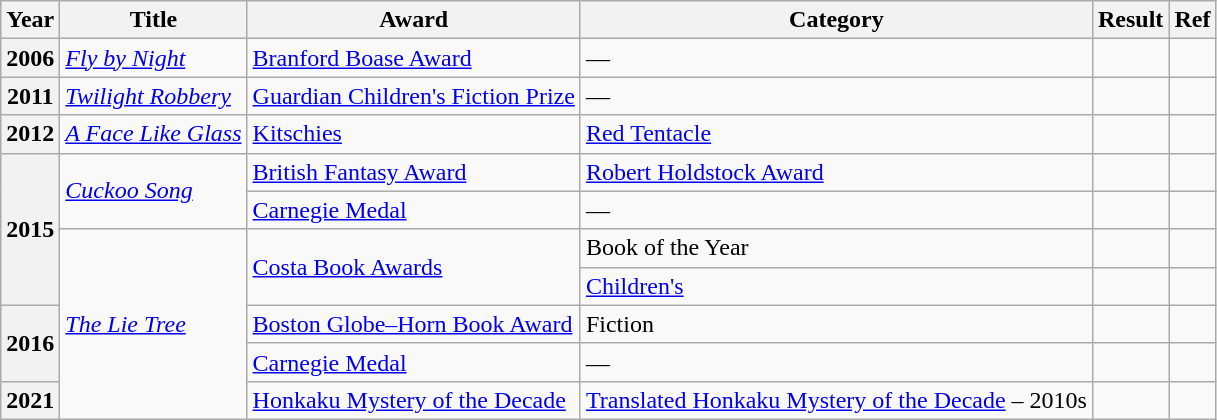<table class="wikitable sortable">
<tr>
<th>Year</th>
<th>Title</th>
<th>Award</th>
<th>Category</th>
<th>Result</th>
<th>Ref</th>
</tr>
<tr>
<th>2006</th>
<td><em><a href='#'>Fly by Night</a></em></td>
<td><a href='#'>Branford Boase Award</a></td>
<td>—</td>
<td></td>
<td></td>
</tr>
<tr>
<th>2011</th>
<td><em><a href='#'>Twilight Robbery</a></em></td>
<td><a href='#'>Guardian Children's Fiction Prize</a></td>
<td>—</td>
<td></td>
<td></td>
</tr>
<tr>
<th>2012</th>
<td><em><a href='#'>A Face Like Glass</a></em></td>
<td><a href='#'>Kitschies</a></td>
<td><a href='#'>Red Tentacle</a></td>
<td></td>
<td></td>
</tr>
<tr>
<th rowspan="4">2015</th>
<td rowspan="2"><em><a href='#'>Cuckoo Song</a></em></td>
<td><a href='#'>British Fantasy Award</a></td>
<td><a href='#'>Robert Holdstock Award</a></td>
<td></td>
<td></td>
</tr>
<tr>
<td><a href='#'>Carnegie Medal</a></td>
<td>—</td>
<td></td>
<td></td>
</tr>
<tr>
<td rowspan="5"><em><a href='#'>The Lie Tree</a></em></td>
<td rowspan="2"><a href='#'>Costa Book Awards</a></td>
<td>Book of the Year</td>
<td></td>
<td></td>
</tr>
<tr>
<td><a href='#'>Children's</a></td>
<td></td>
<td></td>
</tr>
<tr>
<th rowspan="2">2016</th>
<td><a href='#'>Boston Globe–Horn Book Award</a></td>
<td>Fiction</td>
<td></td>
<td></td>
</tr>
<tr>
<td><a href='#'>Carnegie Medal</a></td>
<td>—</td>
<td></td>
<td></td>
</tr>
<tr>
<th>2021</th>
<td><a href='#'>Honkaku Mystery of the Decade</a></td>
<td><a href='#'>Translated Honkaku Mystery of the Decade</a> – 2010s</td>
<td></td>
<td></td>
</tr>
</table>
